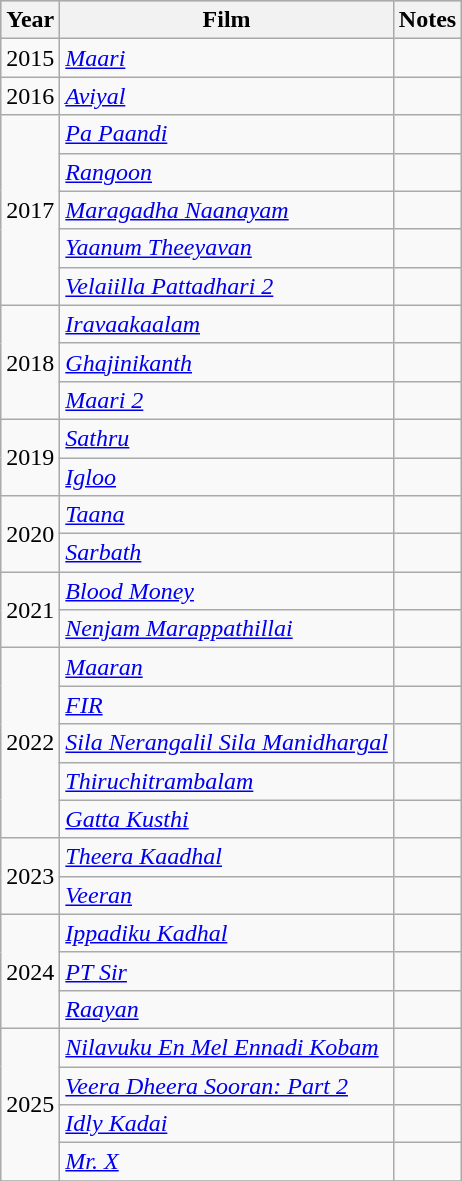<table class="wikitable">
<tr style="background:#ccc; text-align:center;">
<th>Year</th>
<th>Film</th>
<th>Notes</th>
</tr>
<tr>
<td rowspan="1">2015</td>
<td><em><a href='#'>Maari</a></em></td>
<td></td>
</tr>
<tr>
<td rowspan="1">2016</td>
<td><em><a href='#'>Aviyal</a></em></td>
<td></td>
</tr>
<tr>
<td rowspan="5">2017</td>
<td><em><a href='#'>Pa Paandi</a></em></td>
<td></td>
</tr>
<tr>
<td><em><a href='#'>Rangoon</a></em></td>
<td></td>
</tr>
<tr>
<td><em><a href='#'>Maragadha Naanayam</a></em></td>
<td></td>
</tr>
<tr>
<td><em><a href='#'>Yaanum Theeyavan</a></em></td>
<td></td>
</tr>
<tr>
<td><em><a href='#'>Velaiilla Pattadhari 2</a></em></td>
<td></td>
</tr>
<tr>
<td rowspan="3">2018</td>
<td><em><a href='#'>Iravaakaalam</a></em></td>
<td></td>
</tr>
<tr>
<td><em><a href='#'>Ghajinikanth</a></em></td>
<td></td>
</tr>
<tr>
<td><em><a href='#'>Maari 2</a></em></td>
<td></td>
</tr>
<tr>
<td rowspan="2">2019</td>
<td><em><a href='#'>Sathru</a></em></td>
<td></td>
</tr>
<tr>
<td><em><a href='#'>Igloo</a></em></td>
<td></td>
</tr>
<tr>
<td rowspan="2">2020</td>
<td><em><a href='#'>Taana</a></em></td>
<td></td>
</tr>
<tr>
<td><em><a href='#'>Sarbath</a></em></td>
<td></td>
</tr>
<tr>
<td rowspan="2">2021</td>
<td><em><a href='#'>Blood Money</a></em></td>
<td></td>
</tr>
<tr>
<td><em><a href='#'>Nenjam Marappathillai</a></em></td>
<td></td>
</tr>
<tr>
<td rowspan="5">2022</td>
<td><em><a href='#'>Maaran</a></em></td>
<td></td>
</tr>
<tr>
<td><em><a href='#'>FIR</a></em></td>
<td></td>
</tr>
<tr>
<td><em><a href='#'>Sila Nerangalil Sila Manidhargal</a></em></td>
<td></td>
</tr>
<tr>
<td><em><a href='#'>Thiruchitrambalam</a></em></td>
<td></td>
</tr>
<tr>
<td><em><a href='#'>Gatta Kusthi</a></em></td>
<td></td>
</tr>
<tr>
<td rowspan="2">2023</td>
<td><em><a href='#'>Theera Kaadhal</a></em></td>
<td></td>
</tr>
<tr>
<td><em><a href='#'>Veeran</a></em></td>
<td></td>
</tr>
<tr>
<td rowspan="3">2024</td>
<td><em><a href='#'>Ippadiku Kadhal</a></em></td>
<td></td>
</tr>
<tr>
<td><em><a href='#'>PT Sir</a></em></td>
<td></td>
</tr>
<tr>
<td><em><a href='#'>Raayan</a></em></td>
<td></td>
</tr>
<tr>
<td rowspan="4">2025</td>
<td><em><a href='#'>Nilavuku En Mel Ennadi Kobam</a></em></td>
<td></td>
</tr>
<tr>
<td><em><a href='#'>Veera Dheera Sooran: Part 2</a></em></td>
<td></td>
</tr>
<tr>
<td><em><a href='#'>Idly Kadai</a></em></td>
<td></td>
</tr>
<tr>
<td><em><a href='#'>Mr. X</a></em></td>
<td></td>
</tr>
<tr>
</tr>
</table>
